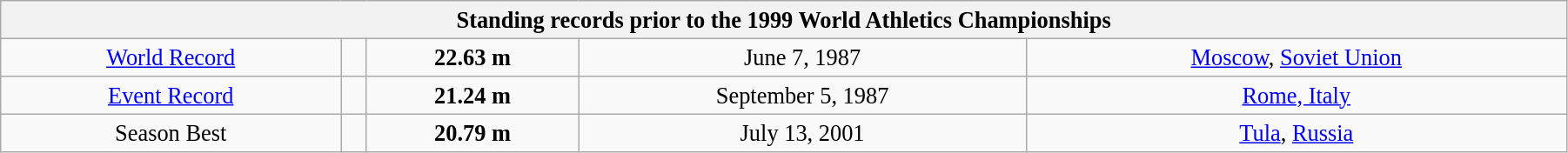<table class="wikitable" style=" text-align:center; font-size:110%;" width="95%">
<tr>
<th colspan="5">Standing records prior to the 1999 World Athletics Championships</th>
</tr>
<tr>
<td><a href='#'>World Record</a></td>
<td></td>
<td><strong>22.63 m </strong></td>
<td>June 7, 1987</td>
<td> <a href='#'>Moscow</a>, <a href='#'>Soviet Union</a></td>
</tr>
<tr>
<td><a href='#'>Event Record</a></td>
<td></td>
<td><strong>21.24 m </strong></td>
<td>September 5, 1987</td>
<td> <a href='#'>Rome, Italy</a></td>
</tr>
<tr>
<td>Season Best</td>
<td></td>
<td><strong>20.79 m </strong></td>
<td>July 13, 2001</td>
<td> <a href='#'>Tula</a>, <a href='#'>Russia</a></td>
</tr>
</table>
